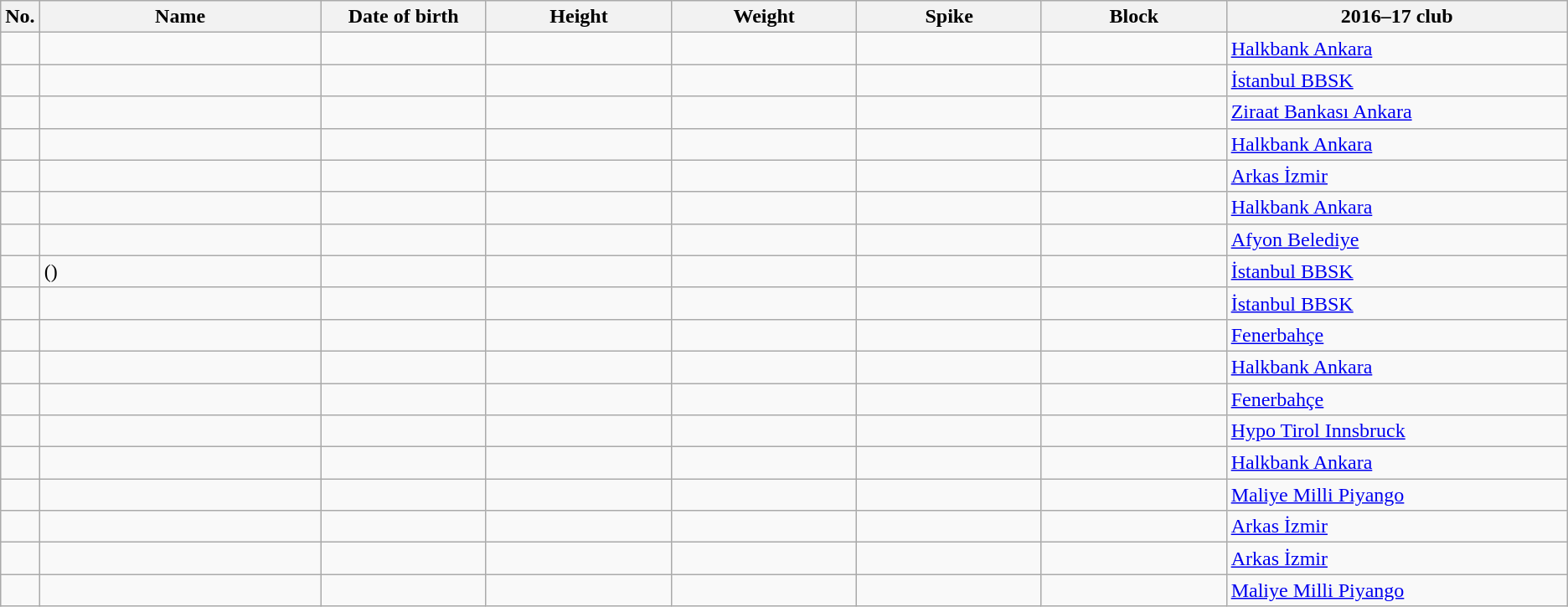<table class="wikitable sortable" style="font-size:100%; text-align:center;">
<tr>
<th>No.</th>
<th style="width:14em">Name</th>
<th style="width:8em">Date of birth</th>
<th style="width:9em">Height</th>
<th style="width:9em">Weight</th>
<th style="width:9em">Spike</th>
<th style="width:9em">Block</th>
<th style="width:17em">2016–17 club</th>
</tr>
<tr>
<td></td>
<td style="text-align:left;"></td>
<td style="text-align:right;"></td>
<td></td>
<td></td>
<td></td>
<td></td>
<td style="text-align:left;"> <a href='#'>Halkbank Ankara</a></td>
</tr>
<tr>
<td></td>
<td style="text-align:left;"></td>
<td style="text-align:right;"></td>
<td></td>
<td></td>
<td></td>
<td></td>
<td style="text-align:left;"> <a href='#'>İstanbul BBSK</a></td>
</tr>
<tr>
<td></td>
<td style="text-align:left;"></td>
<td style="text-align:right;"></td>
<td></td>
<td></td>
<td></td>
<td></td>
<td style="text-align:left;"> <a href='#'>Ziraat Bankası Ankara</a></td>
</tr>
<tr>
<td></td>
<td style="text-align:left;"></td>
<td style="text-align:right;"></td>
<td></td>
<td></td>
<td></td>
<td></td>
<td style="text-align:left;"> <a href='#'>Halkbank Ankara</a></td>
</tr>
<tr>
<td></td>
<td style="text-align:left;"></td>
<td style="text-align:right;"></td>
<td></td>
<td></td>
<td></td>
<td></td>
<td style="text-align:left;"> <a href='#'>Arkas İzmir</a></td>
</tr>
<tr>
<td></td>
<td style="text-align:left;"></td>
<td style="text-align:right;"></td>
<td></td>
<td></td>
<td></td>
<td></td>
<td style="text-align:left;"> <a href='#'>Halkbank Ankara</a></td>
</tr>
<tr>
<td></td>
<td style="text-align:left;"></td>
<td style="text-align:right;"></td>
<td></td>
<td></td>
<td></td>
<td></td>
<td style="text-align:left;"> <a href='#'>Afyon Belediye</a></td>
</tr>
<tr>
<td></td>
<td style="text-align:left;"> ()</td>
<td style="text-align:right;"></td>
<td></td>
<td></td>
<td></td>
<td></td>
<td style="text-align:left;"> <a href='#'>İstanbul BBSK</a></td>
</tr>
<tr>
<td></td>
<td style="text-align:left;"></td>
<td style="text-align:right;"></td>
<td></td>
<td></td>
<td></td>
<td></td>
<td style="text-align:left;"> <a href='#'>İstanbul BBSK</a></td>
</tr>
<tr>
<td></td>
<td style="text-align:left;"></td>
<td style="text-align:right;"></td>
<td></td>
<td></td>
<td></td>
<td></td>
<td style="text-align:left;"> <a href='#'>Fenerbahçe</a></td>
</tr>
<tr>
<td></td>
<td style="text-align:left;"></td>
<td style="text-align:right;"></td>
<td></td>
<td></td>
<td></td>
<td></td>
<td style="text-align:left;"> <a href='#'>Halkbank Ankara</a></td>
</tr>
<tr>
<td></td>
<td style="text-align:left;"></td>
<td style="text-align:right;"></td>
<td></td>
<td></td>
<td></td>
<td></td>
<td style="text-align:left;"> <a href='#'>Fenerbahçe</a></td>
</tr>
<tr>
<td></td>
<td style="text-align:left;"></td>
<td style="text-align:right;"></td>
<td></td>
<td></td>
<td></td>
<td></td>
<td style="text-align:left;"> <a href='#'>Hypo Tirol Innsbruck</a></td>
</tr>
<tr>
<td></td>
<td style="text-align:left;"></td>
<td style="text-align:right;"></td>
<td></td>
<td></td>
<td></td>
<td></td>
<td style="text-align:left;"> <a href='#'>Halkbank Ankara</a></td>
</tr>
<tr>
<td></td>
<td style="text-align:left;"></td>
<td style="text-align:right;"></td>
<td></td>
<td></td>
<td></td>
<td></td>
<td style="text-align:left;"> <a href='#'>Maliye Milli Piyango</a></td>
</tr>
<tr>
<td></td>
<td style="text-align:left;"></td>
<td style="text-align:right;"></td>
<td></td>
<td></td>
<td></td>
<td></td>
<td style="text-align:left;"> <a href='#'>Arkas İzmir</a></td>
</tr>
<tr>
<td></td>
<td style="text-align:left;"></td>
<td style="text-align:right;"></td>
<td></td>
<td></td>
<td></td>
<td></td>
<td style="text-align:left;"> <a href='#'>Arkas İzmir</a></td>
</tr>
<tr>
<td></td>
<td style="text-align:left;"></td>
<td style="text-align:right;"></td>
<td></td>
<td></td>
<td></td>
<td></td>
<td style="text-align:left;"> <a href='#'>Maliye Milli Piyango</a></td>
</tr>
</table>
